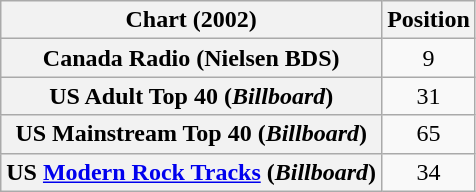<table class="wikitable sortable plainrowheaders" style="text-align:center">
<tr>
<th>Chart (2002)</th>
<th>Position</th>
</tr>
<tr>
<th scope="row">Canada Radio (Nielsen BDS)</th>
<td>9</td>
</tr>
<tr>
<th scope="row">US Adult Top 40 (<em>Billboard</em>)</th>
<td>31</td>
</tr>
<tr>
<th scope="row">US Mainstream Top 40 (<em>Billboard</em>)</th>
<td>65</td>
</tr>
<tr>
<th scope="row">US <a href='#'>Modern Rock Tracks</a> (<em>Billboard</em>)</th>
<td>34</td>
</tr>
</table>
